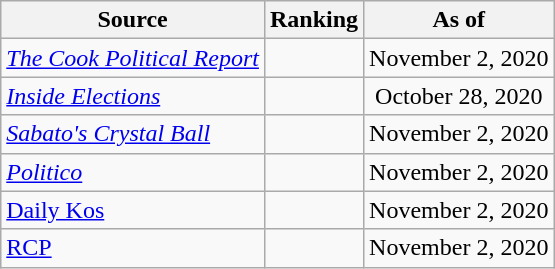<table class="wikitable" style="text-align:center">
<tr>
<th>Source</th>
<th>Ranking</th>
<th>As of</th>
</tr>
<tr>
<td align=left><em><a href='#'>The Cook Political Report</a></em></td>
<td></td>
<td>November 2, 2020</td>
</tr>
<tr>
<td align=left><em><a href='#'>Inside Elections</a></em></td>
<td></td>
<td>October 28, 2020</td>
</tr>
<tr>
<td align=left><em><a href='#'>Sabato's Crystal Ball</a></em></td>
<td></td>
<td>November 2, 2020</td>
</tr>
<tr>
<td align="left"><em><a href='#'>Politico</a></em></td>
<td></td>
<td>November 2, 2020</td>
</tr>
<tr>
<td align="left"><a href='#'>Daily Kos</a></td>
<td></td>
<td>November 2, 2020</td>
</tr>
<tr>
<td align="left"><a href='#'>RCP</a></td>
<td></td>
<td>November 2, 2020</td>
</tr>
</table>
